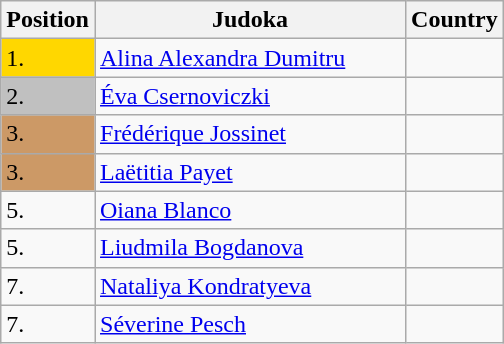<table class=wikitable>
<tr>
<th width=10>Position</th>
<th width=200>Judoka</th>
<th>Country</th>
</tr>
<tr>
<td bgcolor=gold>1.</td>
<td><a href='#'>Alina Alexandra Dumitru</a></td>
<td></td>
</tr>
<tr>
<td bgcolor="silver">2.</td>
<td><a href='#'>Éva Csernoviczki</a></td>
<td></td>
</tr>
<tr>
<td bgcolor="CC9966">3.</td>
<td><a href='#'>Frédérique Jossinet</a></td>
<td></td>
</tr>
<tr>
<td bgcolor="CC9966">3.</td>
<td><a href='#'>Laëtitia Payet</a></td>
<td></td>
</tr>
<tr>
<td>5.</td>
<td><a href='#'>Oiana Blanco</a></td>
<td></td>
</tr>
<tr>
<td>5.</td>
<td><a href='#'>Liudmila Bogdanova</a></td>
<td></td>
</tr>
<tr>
<td>7.</td>
<td><a href='#'>Nataliya Kondratyeva</a></td>
<td></td>
</tr>
<tr>
<td>7.</td>
<td><a href='#'>Séverine Pesch</a></td>
<td></td>
</tr>
</table>
